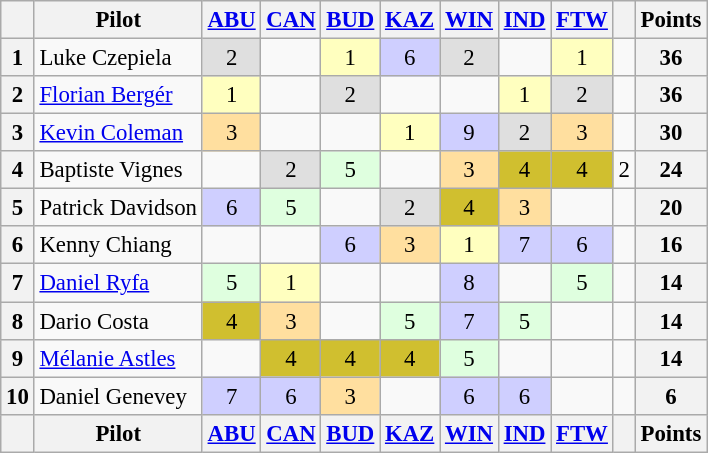<table class="wikitable" style="font-size:95%; text-align:center">
<tr>
<th></th>
<th>Pilot</th>
<th><a href='#'>ABU</a><br></th>
<th><a href='#'>CAN</a><br></th>
<th><a href='#'>BUD</a><br></th>
<th><a href='#'>KAZ</a><br></th>
<th><a href='#'>WIN</a><br></th>
<th><a href='#'>IND</a><br></th>
<th><a href='#'>FTW</a><br></th>
<th></th>
<th>Points</th>
</tr>
<tr>
<th>1</th>
<td style="text-align: left;"> Luke Czepiela</td>
<td style="background-color:#dfdfdf;">2</td>
<td></td>
<td style="background-color:#ffffbf;">1</td>
<td style="background-color:#CFCFFF;">6</td>
<td style="background-color:#dfdfdf;">2</td>
<td></td>
<td style="background-color:#ffffbf;">1</td>
<td></td>
<th>36</th>
</tr>
<tr>
<th>2</th>
<td style="text-align: left;"> <a href='#'>Florian Bergér</a></td>
<td style="background-color:#ffffbf;">1</td>
<td></td>
<td style="background-color:#dfdfdf;">2</td>
<td></td>
<td></td>
<td style="background-color:#ffffbf;">1</td>
<td style="background-color:#dfdfdf;">2</td>
<td></td>
<th>36</th>
</tr>
<tr>
<th>3</th>
<td style="text-align: left;"> <a href='#'>Kevin Coleman</a></td>
<td style="background-color:#ffdf9f;">3</td>
<td></td>
<td></td>
<td style="background-color:#ffffbf;">1</td>
<td style="background-color:#CFCFFF;">9</td>
<td style="background-color:#dfdfdf;">2</td>
<td style="background-color:#ffdf9f;">3</td>
<td></td>
<th>30</th>
</tr>
<tr>
<th>4</th>
<td style="text-align: left;"> Baptiste Vignes</td>
<td></td>
<td style="background-color:#dfdfdf;">2</td>
<td style="background-color:#dfffdf;">5</td>
<td></td>
<td style="background-color:#ffdf9f;">3</td>
<td style="background-color:#d0bf2f;">4</td>
<td style="background-color:#d0bf2f;">4</td>
<td>2</td>
<th>24</th>
</tr>
<tr>
<th>5</th>
<td style="text-align: left;"> Patrick Davidson</td>
<td style="background-color:#CFCFFF;">6</td>
<td style="background-color:#dfffdf;">5</td>
<td></td>
<td style="background-color:#dfdfdf;">2</td>
<td style="background-color:#d0bf2f;">4</td>
<td style="background-color:#ffdf9f;">3</td>
<td></td>
<td></td>
<th>20</th>
</tr>
<tr>
<th>6</th>
<td style="text-align: left;"> Kenny Chiang</td>
<td></td>
<td></td>
<td style="background-color:#CFCFFF;">6</td>
<td style="background-color:#ffdf9f;">3</td>
<td style="background-color:#ffffbf;">1</td>
<td style="background-color:#CFCFFF;">7</td>
<td style="background-color:#CFCFFF;">6</td>
<td></td>
<th>16</th>
</tr>
<tr>
<th>7</th>
<td style="text-align: left;"> <a href='#'>Daniel Ryfa</a></td>
<td style="background-color:#dfffdf;">5</td>
<td style="background-color:#ffffbf;">1</td>
<td></td>
<td></td>
<td style="background-color:#CFCFFF;">8</td>
<td></td>
<td style="background-color:#dfffdf;">5</td>
<td></td>
<th>14</th>
</tr>
<tr>
<th>8</th>
<td style="text-align: left;"> Dario Costa</td>
<td style="background-color:#d0bf2f;">4</td>
<td style="background-color:#ffdf9f;">3</td>
<td></td>
<td style="background-color:#dfffdf;">5</td>
<td style="background-color:#CFCFFF;">7</td>
<td style="background-color:#dfffdf;">5</td>
<td></td>
<td></td>
<th>14</th>
</tr>
<tr>
<th>9</th>
<td style="text-align: left;"> <a href='#'>Mélanie Astles</a></td>
<td></td>
<td style="background-color:#d0bf2f;">4</td>
<td style="background-color:#d0bf2f;">4</td>
<td style="background-color:#d0bf2f;">4</td>
<td style="background-color:#dfffdf;">5</td>
<td></td>
<td></td>
<td></td>
<th>14</th>
</tr>
<tr>
<th>10</th>
<td style="text-align: left;"> Daniel Genevey</td>
<td style="background-color:#CFCFFF;">7</td>
<td style="background-color:#CFCFFF;">6</td>
<td style="background-color:#ffdf9f;">3</td>
<td></td>
<td style="background-color:#CFCFFF;">6</td>
<td style="background-color:#CFCFFF;">6</td>
<td></td>
<td></td>
<th>6</th>
</tr>
<tr>
<th></th>
<th>Pilot</th>
<th><a href='#'>ABU</a><br></th>
<th><a href='#'>CAN</a><br></th>
<th><a href='#'>BUD</a><br></th>
<th><a href='#'>KAZ</a><br></th>
<th><a href='#'>WIN</a><br></th>
<th><a href='#'>IND</a><br></th>
<th><a href='#'>FTW</a><br></th>
<th></th>
<th>Points</th>
</tr>
</table>
